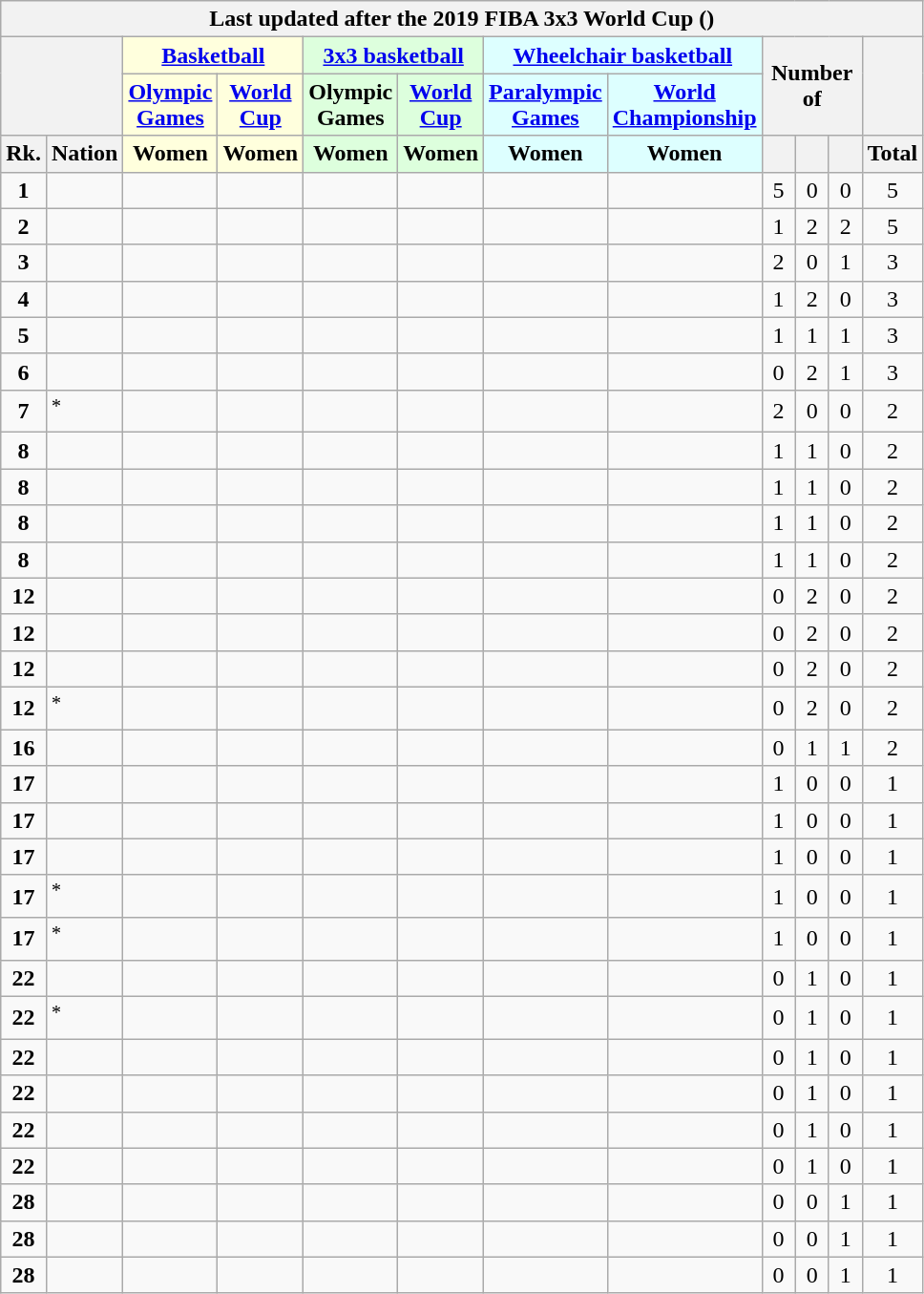<table class="wikitable" style="margin-top: 0em; text-align: center; font-size: 100%;">
<tr>
<th colspan="12">Last updated after the 2019 FIBA 3x3 World Cup ()</th>
</tr>
<tr>
<th rowspan="2" colspan="2"></th>
<th colspan="2" style="background: #ffd;"><a href='#'>Basketball</a></th>
<th colspan="2" style="background: #dfd;"><a href='#'>3x3 basketball</a></th>
<th colspan="2" style="background: #dff;"><a href='#'>Wheelchair basketball</a></th>
<th rowspan="2" colspan="3">Number of</th>
<th rowspan="2"></th>
</tr>
<tr>
<th style="background: #ffd;"><a href='#'>Olympic Games</a></th>
<th style="background: #ffd;"><a href='#'>World Cup</a></th>
<th style="background: #dfd;">Olympic Games</th>
<th style="background: #dfd;"><a href='#'>World Cup</a></th>
<th style="background: #dff;"><a href='#'>Paralympic Games</a></th>
<th style="background: #dff;"><a href='#'>World Championship</a></th>
</tr>
<tr>
<th style="width: 1em;">Rk.</th>
<th>Nation</th>
<th style="background: #ffd; width: 1em;">Women</th>
<th style="background: #ffd; width: 1em;">Women</th>
<th style="background: #dfd; width: 1em;">Women</th>
<th style="background: #dfd; width: 1em;">Women</th>
<th style="background: #dff; width: 1em;">Women</th>
<th style="background: #dff; width: 1em;">Women</th>
<th style="width: 1em;"></th>
<th style="width: 1em;"></th>
<th style="width: 1em;"></th>
<th style="width: 1em;">Total</th>
</tr>
<tr>
<td><strong>1</strong></td>
<td style="text-align: left;"></td>
<td></td>
<td></td>
<td></td>
<td></td>
<td></td>
<td></td>
<td>5</td>
<td>0</td>
<td>0</td>
<td>5</td>
</tr>
<tr>
<td><strong>2</strong></td>
<td style="text-align: left;"></td>
<td></td>
<td></td>
<td></td>
<td></td>
<td></td>
<td></td>
<td>1</td>
<td>2</td>
<td>2</td>
<td>5</td>
</tr>
<tr>
<td><strong>3</strong></td>
<td style="text-align: left;"></td>
<td></td>
<td></td>
<td></td>
<td></td>
<td></td>
<td></td>
<td>2</td>
<td>0</td>
<td>1</td>
<td>3</td>
</tr>
<tr>
<td><strong>4</strong></td>
<td style="text-align: left;"></td>
<td></td>
<td></td>
<td></td>
<td></td>
<td></td>
<td></td>
<td>1</td>
<td>2</td>
<td>0</td>
<td>3</td>
</tr>
<tr>
<td><strong>5</strong></td>
<td style="text-align: left;"></td>
<td></td>
<td></td>
<td></td>
<td></td>
<td></td>
<td></td>
<td>1</td>
<td>1</td>
<td>1</td>
<td>3</td>
</tr>
<tr>
<td><strong>6</strong></td>
<td style="text-align: left;"></td>
<td></td>
<td></td>
<td></td>
<td></td>
<td></td>
<td></td>
<td>0</td>
<td>2</td>
<td>1</td>
<td>3</td>
</tr>
<tr>
<td><strong>7</strong></td>
<td style="text-align: left;"><em></em><sup>*</sup></td>
<td></td>
<td></td>
<td></td>
<td></td>
<td></td>
<td></td>
<td>2</td>
<td>0</td>
<td>0</td>
<td>2</td>
</tr>
<tr>
<td><strong>8</strong></td>
<td style="text-align: left;"></td>
<td></td>
<td></td>
<td></td>
<td></td>
<td></td>
<td></td>
<td>1</td>
<td>1</td>
<td>0</td>
<td>2</td>
</tr>
<tr>
<td><strong>8</strong></td>
<td style="text-align: left;"></td>
<td></td>
<td></td>
<td></td>
<td></td>
<td></td>
<td></td>
<td>1</td>
<td>1</td>
<td>0</td>
<td>2</td>
</tr>
<tr>
<td><strong>8</strong></td>
<td style="text-align: left;"></td>
<td></td>
<td></td>
<td></td>
<td></td>
<td></td>
<td></td>
<td>1</td>
<td>1</td>
<td>0</td>
<td>2</td>
</tr>
<tr>
<td><strong>8</strong></td>
<td style="text-align: left;"></td>
<td></td>
<td></td>
<td></td>
<td></td>
<td></td>
<td></td>
<td>1</td>
<td>1</td>
<td>0</td>
<td>2</td>
</tr>
<tr>
<td><strong>12</strong></td>
<td style="text-align: left;"></td>
<td></td>
<td></td>
<td></td>
<td></td>
<td></td>
<td></td>
<td>0</td>
<td>2</td>
<td>0</td>
<td>2</td>
</tr>
<tr>
<td><strong>12</strong></td>
<td style="text-align: left;"></td>
<td></td>
<td></td>
<td></td>
<td></td>
<td></td>
<td></td>
<td>0</td>
<td>2</td>
<td>0</td>
<td>2</td>
</tr>
<tr>
<td><strong>12</strong></td>
<td style="text-align: left;"></td>
<td></td>
<td></td>
<td></td>
<td></td>
<td></td>
<td></td>
<td>0</td>
<td>2</td>
<td>0</td>
<td>2</td>
</tr>
<tr>
<td><strong>12</strong></td>
<td style="text-align: left;"><em></em><sup>*</sup></td>
<td></td>
<td></td>
<td></td>
<td></td>
<td></td>
<td></td>
<td>0</td>
<td>2</td>
<td>0</td>
<td>2</td>
</tr>
<tr>
<td><strong>16</strong></td>
<td style="text-align: left;"></td>
<td></td>
<td></td>
<td></td>
<td></td>
<td></td>
<td></td>
<td>0</td>
<td>1</td>
<td>1</td>
<td>2</td>
</tr>
<tr>
<td><strong>17</strong></td>
<td style="text-align: left;"></td>
<td></td>
<td></td>
<td></td>
<td></td>
<td></td>
<td></td>
<td>1</td>
<td>0</td>
<td>0</td>
<td>1</td>
</tr>
<tr>
<td><strong>17</strong></td>
<td style="text-align: left;"></td>
<td></td>
<td></td>
<td></td>
<td></td>
<td></td>
<td></td>
<td>1</td>
<td>0</td>
<td>0</td>
<td>1</td>
</tr>
<tr>
<td><strong>17</strong></td>
<td style="text-align: left;"></td>
<td></td>
<td></td>
<td></td>
<td></td>
<td></td>
<td></td>
<td>1</td>
<td>0</td>
<td>0</td>
<td>1</td>
</tr>
<tr>
<td><strong>17</strong></td>
<td style="text-align: left;"><em></em><sup>*</sup></td>
<td></td>
<td></td>
<td></td>
<td></td>
<td></td>
<td></td>
<td>1</td>
<td>0</td>
<td>0</td>
<td>1</td>
</tr>
<tr>
<td><strong>17</strong></td>
<td style="text-align: left;"><em></em><sup>*</sup></td>
<td></td>
<td></td>
<td></td>
<td></td>
<td></td>
<td></td>
<td>1</td>
<td>0</td>
<td>0</td>
<td>1</td>
</tr>
<tr>
<td><strong>22</strong></td>
<td style="text-align: left;"></td>
<td></td>
<td></td>
<td></td>
<td></td>
<td></td>
<td></td>
<td>0</td>
<td>1</td>
<td>0</td>
<td>1</td>
</tr>
<tr>
<td><strong>22</strong></td>
<td style="text-align: left;"><em></em><sup>*</sup></td>
<td></td>
<td></td>
<td></td>
<td></td>
<td></td>
<td></td>
<td>0</td>
<td>1</td>
<td>0</td>
<td>1</td>
</tr>
<tr>
<td><strong>22</strong></td>
<td style="text-align: left;"></td>
<td></td>
<td></td>
<td></td>
<td></td>
<td></td>
<td></td>
<td>0</td>
<td>1</td>
<td>0</td>
<td>1</td>
</tr>
<tr>
<td><strong>22</strong></td>
<td style="text-align: left;"></td>
<td></td>
<td></td>
<td></td>
<td></td>
<td></td>
<td></td>
<td>0</td>
<td>1</td>
<td>0</td>
<td>1</td>
</tr>
<tr>
<td><strong>22</strong></td>
<td style="text-align: left;"></td>
<td></td>
<td></td>
<td></td>
<td></td>
<td></td>
<td></td>
<td>0</td>
<td>1</td>
<td>0</td>
<td>1</td>
</tr>
<tr>
<td><strong>22</strong></td>
<td style="text-align: left;"></td>
<td></td>
<td></td>
<td></td>
<td></td>
<td></td>
<td></td>
<td>0</td>
<td>1</td>
<td>0</td>
<td>1</td>
</tr>
<tr>
<td><strong>28</strong></td>
<td style="text-align: left;"></td>
<td></td>
<td></td>
<td></td>
<td></td>
<td></td>
<td></td>
<td>0</td>
<td>0</td>
<td>1</td>
<td>1</td>
</tr>
<tr>
<td><strong>28</strong></td>
<td style="text-align: left;"></td>
<td></td>
<td></td>
<td></td>
<td></td>
<td></td>
<td></td>
<td>0</td>
<td>0</td>
<td>1</td>
<td>1</td>
</tr>
<tr>
<td><strong>28</strong></td>
<td style="text-align: left;"></td>
<td></td>
<td></td>
<td></td>
<td></td>
<td></td>
<td></td>
<td>0</td>
<td>0</td>
<td>1</td>
<td>1</td>
</tr>
</table>
